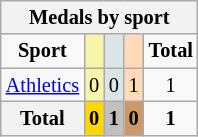<table class="wikitable" style="font-size:85%">
<tr style="background:#efefef;">
<th colspan=7><strong>Medals by sport</strong></th>
</tr>
<tr align=center>
<td><strong>Sport</strong></td>
<td style="background:#f7f6a8;"></td>
<td style="background:#dce5e5;"></td>
<td style="background:#ffdab9;"></td>
<td><strong>Total</strong></td>
</tr>
<tr align=center>
<td><a href='#'>Athletics</a></td>
<td style="background:#f7f6a8;">0</td>
<td style="background:#dce5e5;">0</td>
<td style="background:#ffdab9;">1</td>
<td>1</td>
</tr>
<tr align=center>
<th><strong>Total</strong></th>
<td style="background:gold;"><strong>0</strong></td>
<td style="background:silver;"><strong>1</strong></td>
<td style="background:#c96;"><strong>0</strong></td>
<td><strong>1</strong></td>
</tr>
</table>
